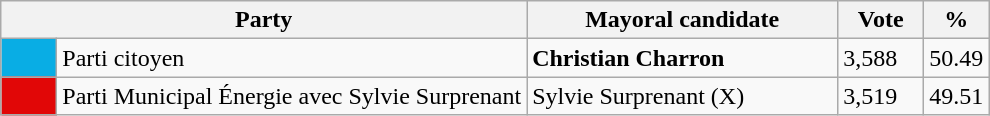<table class="wikitable">
<tr>
<th bgcolor="#DDDDFF" width="230px" colspan="2">Party</th>
<th bgcolor="#DDDDFF" width="200px">Mayoral candidate</th>
<th bgcolor="#DDDDFF" width="50px">Vote</th>
<th bgcolor="#DDDDFF" width="30px">%</th>
</tr>
<tr>
<td bgcolor=#09ade4 width="30px"> </td>
<td>Parti citoyen</td>
<td><strong>Christian Charron</strong></td>
<td>3,588</td>
<td>50.49</td>
</tr>
<tr>
<td bgcolor=#E10707 width="30px"> </td>
<td>Parti Municipal Énergie avec Sylvie Surprenant</td>
<td>Sylvie Surprenant (X)</td>
<td>3,519</td>
<td>49.51</td>
</tr>
</table>
